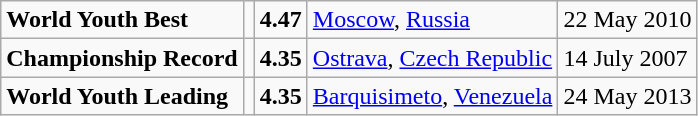<table class="wikitable">
<tr>
<td><strong>World Youth Best</strong></td>
<td></td>
<td><strong>4.47</strong></td>
<td><a href='#'>Moscow</a>, <a href='#'>Russia</a></td>
<td>22 May 2010</td>
</tr>
<tr>
<td><strong>Championship Record</strong></td>
<td></td>
<td><strong>4.35</strong></td>
<td><a href='#'>Ostrava</a>, <a href='#'>Czech Republic</a></td>
<td>14 July 2007</td>
</tr>
<tr>
<td><strong>World Youth Leading</strong></td>
<td></td>
<td><strong>4.35</strong></td>
<td><a href='#'>Barquisimeto</a>, <a href='#'>Venezuela</a></td>
<td>24 May 2013</td>
</tr>
</table>
